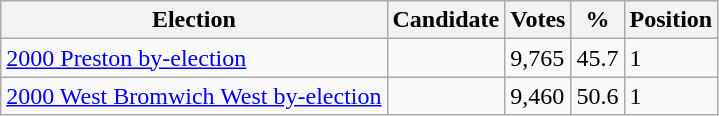<table class="wikitable sortable">
<tr>
<th>Election</th>
<th>Candidate</th>
<th>Votes</th>
<th>%</th>
<th>Position</th>
</tr>
<tr>
<td><a href='#'>2000 Preston by-election</a></td>
<td></td>
<td>9,765</td>
<td>45.7</td>
<td>1</td>
</tr>
<tr>
<td><a href='#'>2000 West Bromwich West by-election</a></td>
<td></td>
<td>9,460</td>
<td>50.6</td>
<td>1</td>
</tr>
</table>
